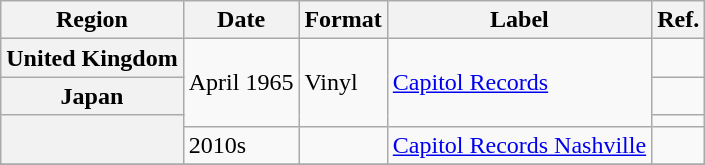<table class="wikitable plainrowheaders">
<tr>
<th scope="col">Region</th>
<th scope="col">Date</th>
<th scope="col">Format</th>
<th scope="col">Label</th>
<th scope="col">Ref.</th>
</tr>
<tr>
<th scope="row">United Kingdom</th>
<td rowspan="3">April 1965</td>
<td rowspan="3">Vinyl</td>
<td rowspan="3"><a href='#'>Capitol Records</a></td>
<td></td>
</tr>
<tr>
<th scope="row">Japan</th>
<td></td>
</tr>
<tr>
<th scope="row" rowspan="2"></th>
<td></td>
</tr>
<tr>
<td>2010s</td>
<td></td>
<td><a href='#'>Capitol Records Nashville</a></td>
<td></td>
</tr>
<tr>
</tr>
</table>
